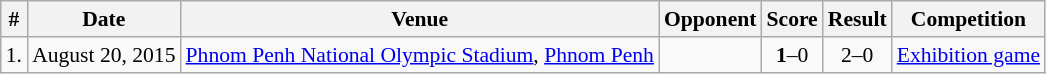<table class="wikitable" style="font-size:90%">
<tr>
<th>#</th>
<th>Date</th>
<th>Venue</th>
<th>Opponent</th>
<th>Score</th>
<th>Result</th>
<th>Competition</th>
</tr>
<tr>
<td>1.</td>
<td>August 20, 2015</td>
<td><a href='#'>Phnom Penh National Olympic Stadium</a>, <a href='#'>Phnom Penh</a></td>
<td></td>
<td align=center><strong>1</strong>–0</td>
<td align=center>2–0</td>
<td><a href='#'>Exhibition game</a></td>
</tr>
</table>
